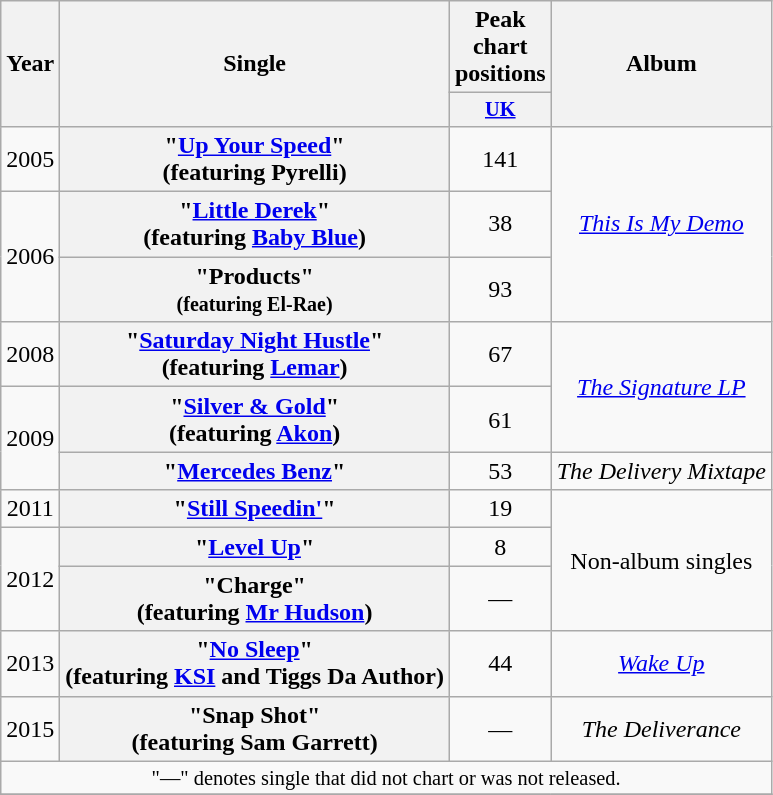<table class="wikitable plainrowheaders" style="text-align:center;">
<tr>
<th scope="col" rowspan="2">Year</th>
<th scope="col" rowspan="2">Single</th>
<th scope="col" colspan="1">Peak chart positions</th>
<th scope="col" rowspan="2">Album</th>
</tr>
<tr>
<th scope="col" style="width:3em;font-size:85%;"><a href='#'>UK</a><br></th>
</tr>
<tr>
<td>2005</td>
<th scope="row">"<a href='#'>Up Your Speed</a>"<br><span>(featuring Pyrelli)</span></th>
<td>141</td>
<td rowspan="3"><em><a href='#'>This Is My Demo</a></em></td>
</tr>
<tr>
<td rowspan="2">2006</td>
<th scope="row">"<a href='#'>Little Derek</a>"<br><span>(featuring <a href='#'>Baby Blue</a>)</span></th>
<td>38</td>
</tr>
<tr>
<th scope="row">"Products"<br><small>(featuring El-Rae)</small></th>
<td>93</td>
</tr>
<tr>
<td>2008</td>
<th scope="row">"<a href='#'>Saturday Night Hustle</a>"<br><span>(featuring <a href='#'>Lemar</a>)</span></th>
<td>67</td>
<td rowspan="2"><em><a href='#'>The Signature LP</a></em></td>
</tr>
<tr>
<td rowspan="2">2009</td>
<th scope="row">"<a href='#'>Silver & Gold</a>"<br><span>(featuring <a href='#'>Akon</a>)</span></th>
<td>61</td>
</tr>
<tr>
<th scope="row">"<a href='#'>Mercedes Benz</a>"</th>
<td>53</td>
<td><em>The Delivery Mixtape</em></td>
</tr>
<tr>
<td>2011</td>
<th scope="row">"<a href='#'>Still Speedin'</a>"</th>
<td>19</td>
<td rowspan="3">Non-album singles</td>
</tr>
<tr>
<td rowspan="2">2012</td>
<th scope="row">"<a href='#'>Level Up</a>"</th>
<td>8</td>
</tr>
<tr>
<th scope="row">"Charge"<br><span>(featuring <a href='#'>Mr Hudson</a>)</span></th>
<td>—</td>
</tr>
<tr>
<td>2013</td>
<th scope="row">"<a href='#'>No Sleep</a>"<br><span>(featuring <a href='#'>KSI</a> and Tiggs Da Author)</span></th>
<td>44</td>
<td><em><a href='#'>Wake Up</a></em></td>
</tr>
<tr>
<td>2015</td>
<th scope="row">"Snap Shot"<br><span>(featuring Sam Garrett)</span></th>
<td>—</td>
<td rowspan="1"><em>The Deliverance</em></td>
</tr>
<tr>
<td colspan="18" style="font-size:85%">"—" denotes single that did not chart or was not released.</td>
</tr>
<tr>
</tr>
</table>
